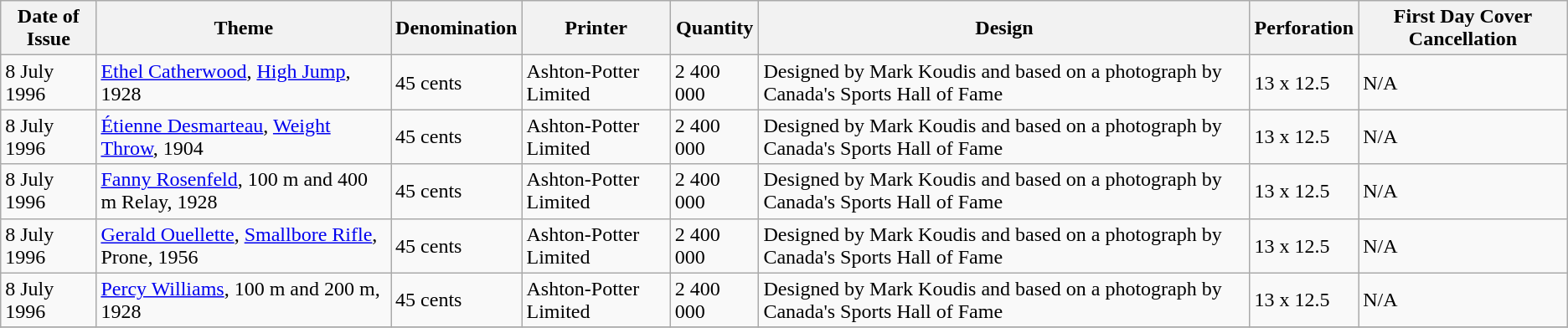<table class="wikitable sortable">
<tr>
<th>Date of Issue</th>
<th>Theme</th>
<th>Denomination</th>
<th>Printer</th>
<th>Quantity</th>
<th>Design</th>
<th>Perforation</th>
<th>First Day Cover Cancellation</th>
</tr>
<tr>
<td>8 July 1996</td>
<td><a href='#'>Ethel Catherwood</a>, <a href='#'>High Jump</a>, 1928</td>
<td>45 cents</td>
<td>Ashton-Potter Limited</td>
<td>2 400 000</td>
<td>Designed by Mark Koudis and based on a photograph by Canada's Sports Hall of Fame</td>
<td>13 x 12.5</td>
<td>N/A</td>
</tr>
<tr>
<td>8 July 1996</td>
<td><a href='#'>Étienne Desmarteau</a>,  <a href='#'>Weight Throw</a>, 1904</td>
<td>45 cents</td>
<td>Ashton-Potter Limited</td>
<td>2 400 000</td>
<td>Designed by Mark Koudis and based on a photograph by Canada's Sports Hall of Fame</td>
<td>13 x 12.5</td>
<td>N/A</td>
</tr>
<tr>
<td>8 July 1996</td>
<td><a href='#'>Fanny Rosenfeld</a>, 100 m and 400 m Relay, 1928</td>
<td>45 cents</td>
<td>Ashton-Potter Limited</td>
<td>2 400 000</td>
<td>Designed by Mark Koudis and based on a photograph by Canada's Sports Hall of Fame</td>
<td>13 x 12.5</td>
<td>N/A</td>
</tr>
<tr>
<td>8 July 1996</td>
<td><a href='#'>Gerald Ouellette</a>, <a href='#'>Smallbore Rifle</a>, Prone, 1956</td>
<td>45 cents</td>
<td>Ashton-Potter Limited</td>
<td>2 400 000</td>
<td>Designed by Mark Koudis and based on a photograph by Canada's Sports Hall of Fame</td>
<td>13 x 12.5</td>
<td>N/A</td>
</tr>
<tr>
<td>8 July 1996</td>
<td><a href='#'>Percy Williams</a>, 100 m and 200 m, 1928</td>
<td>45 cents</td>
<td>Ashton-Potter Limited</td>
<td>2 400 000</td>
<td>Designed by Mark Koudis and based on a photograph by Canada's Sports Hall of Fame</td>
<td>13 x 12.5</td>
<td>N/A</td>
</tr>
<tr>
</tr>
</table>
